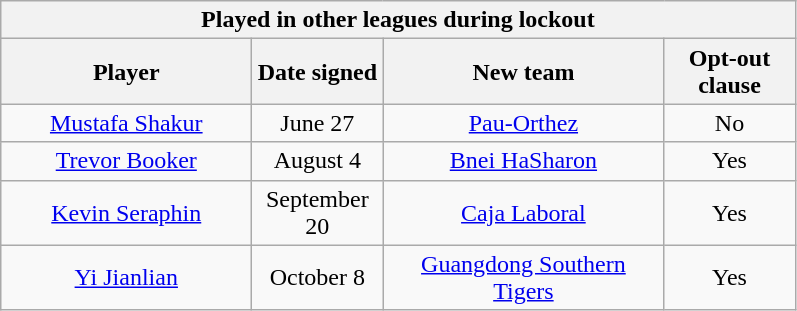<table class="wikitable" style="text-align:center">
<tr>
<th colspan=4>Played in other leagues during lockout</th>
</tr>
<tr>
<th style="width:160px">Player</th>
<th style="width:80px">Date signed</th>
<th style="width:180px">New team</th>
<th style="width:80px">Opt-out clause</th>
</tr>
<tr>
<td><a href='#'>Mustafa Shakur</a></td>
<td>June 27</td>
<td><a href='#'>Pau-Orthez</a> </td>
<td>No</td>
</tr>
<tr>
<td><a href='#'>Trevor Booker</a></td>
<td>August 4</td>
<td><a href='#'>Bnei HaSharon</a> </td>
<td>Yes</td>
</tr>
<tr>
<td><a href='#'>Kevin Seraphin</a></td>
<td>September 20</td>
<td><a href='#'>Caja Laboral</a> </td>
<td>Yes</td>
</tr>
<tr>
<td><a href='#'>Yi Jianlian</a></td>
<td>October 8</td>
<td><a href='#'>Guangdong Southern Tigers</a> </td>
<td>Yes</td>
</tr>
</table>
